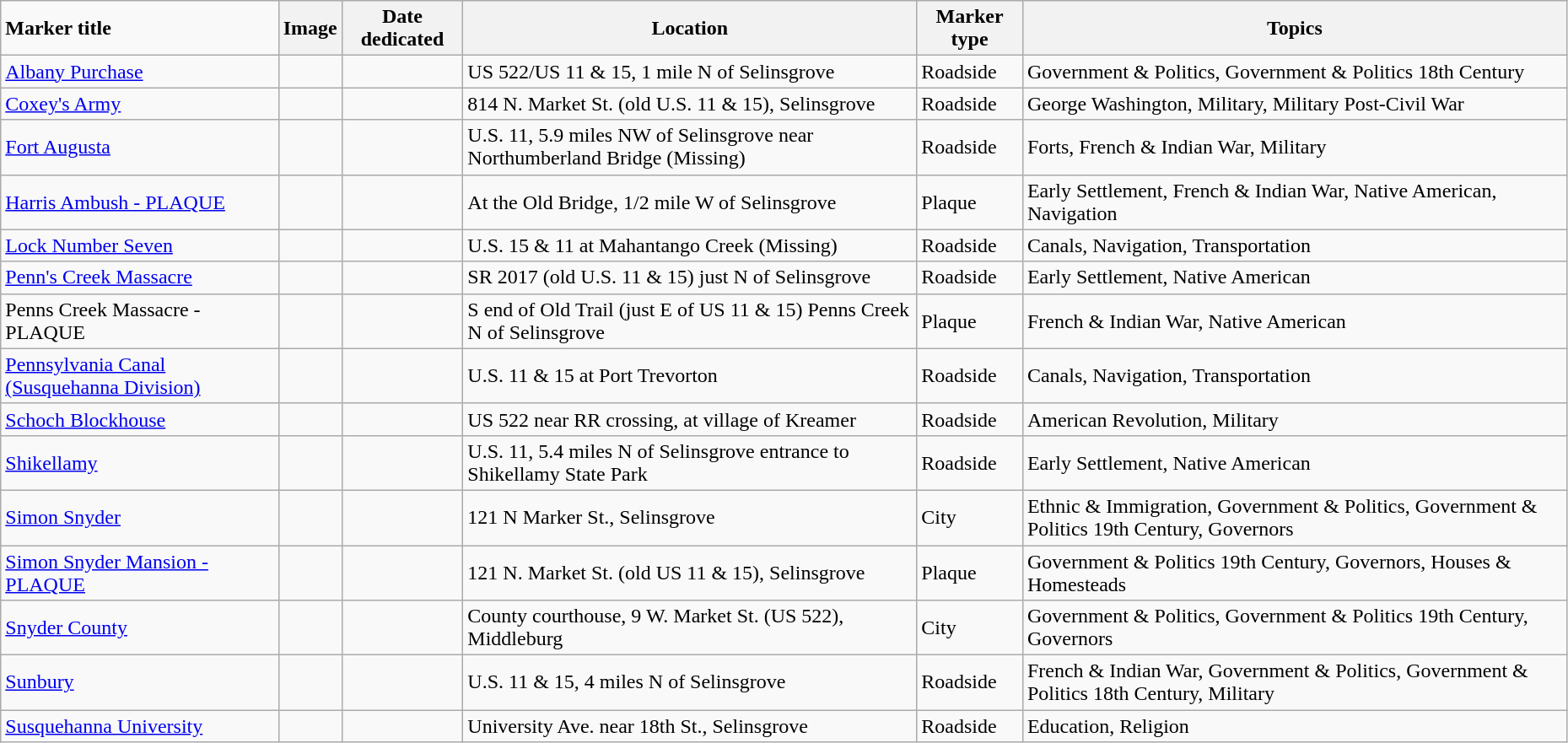<table class="wikitable sortable" style="width:98%">
<tr>
<td><strong>Marker title</strong></td>
<th class="unsortable"><strong>Image</strong></th>
<th><strong>Date dedicated</strong></th>
<th><strong>Location</strong></th>
<th><strong>Marker type</strong></th>
<th><strong>Topics</strong></th>
</tr>
<tr ->
<td><a href='#'>Albany Purchase</a></td>
<td></td>
<td></td>
<td>US 522/US 11 & 15, 1 mile N of Selinsgrove<br><small></small></td>
<td>Roadside</td>
<td>Government & Politics, Government & Politics 18th Century</td>
</tr>
<tr ->
<td><a href='#'>Coxey's Army</a></td>
<td></td>
<td></td>
<td>814 N. Market St. (old U.S. 11 & 15), Selinsgrove<br><small></small></td>
<td>Roadside</td>
<td>George Washington, Military, Military Post-Civil War</td>
</tr>
<tr ->
<td><a href='#'>Fort Augusta</a></td>
<td></td>
<td></td>
<td>U.S. 11, 5.9 miles NW of Selinsgrove near Northumberland Bridge (Missing)<br><small></small></td>
<td>Roadside</td>
<td>Forts, French & Indian War, Military</td>
</tr>
<tr ->
<td><a href='#'>Harris Ambush - PLAQUE</a></td>
<td></td>
<td></td>
<td>At the Old Bridge, 1/2 mile W of Selinsgrove<br><small></small></td>
<td>Plaque</td>
<td>Early Settlement, French & Indian War, Native American, Navigation</td>
</tr>
<tr ->
<td><a href='#'>Lock Number Seven</a></td>
<td></td>
<td></td>
<td>U.S. 15 & 11 at Mahantango Creek (Missing)<br><small></small></td>
<td>Roadside</td>
<td>Canals, Navigation, Transportation</td>
</tr>
<tr ->
<td><a href='#'>Penn's Creek Massacre</a></td>
<td></td>
<td></td>
<td>SR 2017 (old U.S. 11 & 15) just N of Selinsgrove<br><small></small></td>
<td>Roadside</td>
<td>Early Settlement, Native American</td>
</tr>
<tr ->
<td>Penns Creek Massacre - PLAQUE</td>
<td></td>
<td></td>
<td>S end of Old Trail (just E of US 11 & 15) Penns Creek N of Selinsgrove<br><small></small></td>
<td>Plaque</td>
<td>French & Indian War, Native American</td>
</tr>
<tr ->
<td><a href='#'>Pennsylvania Canal (Susquehanna Division)</a></td>
<td></td>
<td></td>
<td>U.S. 11 & 15 at Port Trevorton<br><small></small></td>
<td>Roadside</td>
<td>Canals, Navigation, Transportation</td>
</tr>
<tr ->
<td><a href='#'>Schoch Blockhouse</a></td>
<td></td>
<td></td>
<td>US 522 near RR crossing, at village of Kreamer<br><small></small></td>
<td>Roadside</td>
<td>American Revolution, Military</td>
</tr>
<tr ->
<td><a href='#'>Shikellamy</a></td>
<td></td>
<td></td>
<td>U.S. 11, 5.4 miles N of Selinsgrove entrance to Shikellamy State Park<br><small></small></td>
<td>Roadside</td>
<td>Early Settlement, Native American</td>
</tr>
<tr ->
<td><a href='#'>Simon Snyder</a></td>
<td></td>
<td></td>
<td>121 N Marker St., Selinsgrove<br><small></small></td>
<td>City</td>
<td>Ethnic & Immigration, Government & Politics, Government & Politics 19th Century, Governors</td>
</tr>
<tr ->
<td><a href='#'>Simon Snyder Mansion - PLAQUE</a></td>
<td></td>
<td></td>
<td>121 N. Market St. (old US 11 & 15), Selinsgrove<br><small></small></td>
<td>Plaque</td>
<td>Government & Politics 19th Century, Governors, Houses & Homesteads</td>
</tr>
<tr ->
<td><a href='#'>Snyder County</a></td>
<td></td>
<td></td>
<td>County courthouse, 9 W. Market St. (US 522), Middleburg<br><small></small></td>
<td>City</td>
<td>Government & Politics, Government & Politics 19th Century, Governors</td>
</tr>
<tr ->
<td><a href='#'>Sunbury</a></td>
<td></td>
<td></td>
<td>U.S. 11 & 15, 4 miles N of Selinsgrove<br><small></small></td>
<td>Roadside</td>
<td>French & Indian War, Government & Politics, Government & Politics 18th Century, Military</td>
</tr>
<tr ->
<td><a href='#'>Susquehanna University</a></td>
<td></td>
<td></td>
<td>University Ave. near 18th St., Selinsgrove<br><small></small></td>
<td>Roadside</td>
<td>Education, Religion</td>
</tr>
</table>
